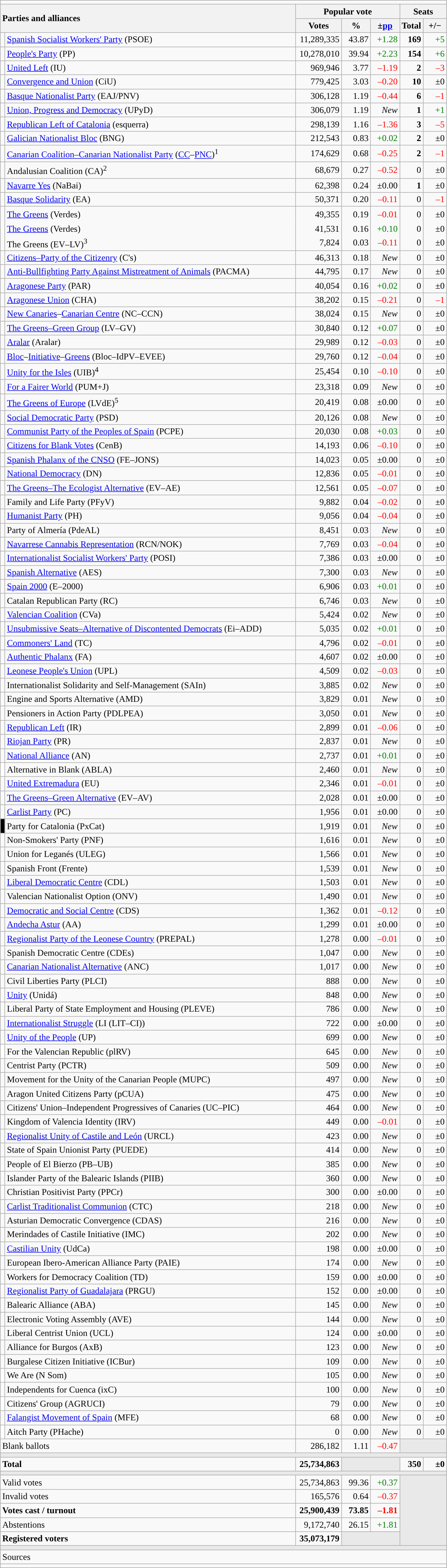<table class="wikitable" style="text-align:right;">
<tr>
<td colspan="7"></td>
</tr>
<tr>
<th style="text-align:left;" rowspan="2" colspan="2" width="525">Parties and alliances</th>
<th colspan="3">Popular vote</th>
<th colspan="2">Seats</th>
</tr>
<tr>
<th width="75">Votes</th>
<th width="45">%</th>
<th width="45">±<a href='#'>pp</a></th>
<th width="35">Total</th>
<th width="35">+/−</th>
</tr>
<tr>
<td width="1" style="color:inherit;background:"></td>
<td align="left"><a href='#'>Spanish Socialist Workers' Party</a> (PSOE)</td>
<td>11,289,335</td>
<td>43.87</td>
<td style="color:green;">+1.28</td>
<td><strong>169</strong></td>
<td style="color:green;">+5</td>
</tr>
<tr>
<td style="color:inherit;background:"></td>
<td align="left"><a href='#'>People's Party</a> (PP)</td>
<td>10,278,010</td>
<td>39.94</td>
<td style="color:green;">+2.23</td>
<td><strong>154</strong></td>
<td style="color:green;">+6</td>
</tr>
<tr>
<td style="color:inherit;background:"></td>
<td align="left"><a href='#'>United Left</a> (IU)</td>
<td>969,946</td>
<td>3.77</td>
<td style="color:red;">–1.19</td>
<td><strong>2</strong></td>
<td style="color:red;">–3</td>
</tr>
<tr>
<td style="color:inherit;background:"></td>
<td align="left"><a href='#'>Convergence and Union</a> (CiU)</td>
<td>779,425</td>
<td>3.03</td>
<td style="color:red;">–0.20</td>
<td><strong>10</strong></td>
<td>±0</td>
</tr>
<tr>
<td style="color:inherit;background:"></td>
<td align="left"><a href='#'>Basque Nationalist Party</a> (EAJ/PNV)</td>
<td>306,128</td>
<td>1.19</td>
<td style="color:red;">–0.44</td>
<td><strong>6</strong></td>
<td style="color:red;">–1</td>
</tr>
<tr>
<td style="color:inherit;background:"></td>
<td align="left"><a href='#'>Union, Progress and Democracy</a> (UPyD)</td>
<td>306,079</td>
<td>1.19</td>
<td><em>New</em></td>
<td><strong>1</strong></td>
<td style="color:green;">+1</td>
</tr>
<tr>
<td style="color:inherit;background:"></td>
<td align="left"><a href='#'>Republican Left of Catalonia</a> (esquerra)</td>
<td>298,139</td>
<td>1.16</td>
<td style="color:red;">–1.36</td>
<td><strong>3</strong></td>
<td style="color:red;">–5</td>
</tr>
<tr>
<td style="color:inherit;background:"></td>
<td align="left"><a href='#'>Galician Nationalist Bloc</a> (BNG)</td>
<td>212,543</td>
<td>0.83</td>
<td style="color:green;">+0.02</td>
<td><strong>2</strong></td>
<td>±0</td>
</tr>
<tr>
<td style="color:inherit;background:"></td>
<td align="left"><a href='#'>Canarian Coalition–Canarian Nationalist Party</a> (<a href='#'>CC</a>–<a href='#'>PNC</a>)<sup>1</sup></td>
<td>174,629</td>
<td>0.68</td>
<td style="color:red;">–0.25</td>
<td><strong>2</strong></td>
<td style="color:red;">–1</td>
</tr>
<tr>
<td style="color:inherit;background:"></td>
<td align="left">Andalusian Coalition (CA)<sup>2</sup></td>
<td>68,679</td>
<td>0.27</td>
<td style="color:red;">–0.52</td>
<td>0</td>
<td>±0</td>
</tr>
<tr>
<td style="color:inherit;background:"></td>
<td align="left"><a href='#'>Navarre Yes</a> (NaBai)</td>
<td>62,398</td>
<td>0.24</td>
<td>±0.00</td>
<td><strong>1</strong></td>
<td>±0</td>
</tr>
<tr>
<td style="color:inherit;background:"></td>
<td align="left"><a href='#'>Basque Solidarity</a> (EA)</td>
<td>50,371</td>
<td>0.20</td>
<td style="color:red;">–0.11</td>
<td>0</td>
<td style="color:red;">–1</td>
</tr>
<tr style="line-height:22px;">
<td rowspan="3" style="color:inherit;background:"></td>
<td align="left"><a href='#'>The Greens</a> (Verdes)</td>
<td>49,355</td>
<td>0.19</td>
<td style="color:red;">–0.01</td>
<td>0</td>
<td>±0</td>
</tr>
<tr style="border-bottom-style:hidden; border-top-style:hidden; line-height:16px;">
<td align="left"><span><a href='#'>The Greens</a> (Verdes)</span></td>
<td>41,531</td>
<td>0.16</td>
<td style="color:green;">+0.10</td>
<td>0</td>
<td>±0</td>
</tr>
<tr style="line-height:16px;">
<td align="left"><span>The Greens (EV–LV)<sup>3</sup></span></td>
<td>7,824</td>
<td>0.03</td>
<td style="color:red;">–0.11</td>
<td>0</td>
<td>±0</td>
</tr>
<tr>
<td style="color:inherit;background:"></td>
<td align="left"><a href='#'>Citizens–Party of the Citizenry</a> (C's)</td>
<td>46,313</td>
<td>0.18</td>
<td><em>New</em></td>
<td>0</td>
<td>±0</td>
</tr>
<tr>
<td style="color:inherit;background:"></td>
<td align="left"><a href='#'>Anti-Bullfighting Party Against Mistreatment of Animals</a> (PACMA)</td>
<td>44,795</td>
<td>0.17</td>
<td><em>New</em></td>
<td>0</td>
<td>±0</td>
</tr>
<tr>
<td style="color:inherit;background:"></td>
<td align="left"><a href='#'>Aragonese Party</a> (PAR)</td>
<td>40,054</td>
<td>0.16</td>
<td style="color:green;">+0.02</td>
<td>0</td>
<td>±0</td>
</tr>
<tr>
<td style="color:inherit;background:"></td>
<td align="left"><a href='#'>Aragonese Union</a> (CHA)</td>
<td>38,202</td>
<td>0.15</td>
<td style="color:red;">–0.21</td>
<td>0</td>
<td style="color:red;">–1</td>
</tr>
<tr>
<td style="color:inherit;background:"></td>
<td align="left"><a href='#'>New Canaries</a>–<a href='#'>Canarian Centre</a> (NC–CCN)</td>
<td>38,024</td>
<td>0.15</td>
<td><em>New</em></td>
<td>0</td>
<td>±0</td>
</tr>
<tr>
<td style="color:inherit;background:"></td>
<td align="left"><a href='#'>The Greens–Green Group</a> (LV–GV)</td>
<td>30,840</td>
<td>0.12</td>
<td style="color:green;">+0.07</td>
<td>0</td>
<td>±0</td>
</tr>
<tr>
<td style="color:inherit;background:"></td>
<td align="left"><a href='#'>Aralar</a> (Aralar)</td>
<td>29,989</td>
<td>0.12</td>
<td style="color:red;">–0.03</td>
<td>0</td>
<td>±0</td>
</tr>
<tr>
<td style="color:inherit;background:"></td>
<td align="left"><a href='#'>Bloc</a>–<a href='#'>Initiative</a>–<a href='#'>Greens</a> (Bloc–IdPV–EVEE)</td>
<td>29,760</td>
<td>0.12</td>
<td style="color:red;">–0.04</td>
<td>0</td>
<td>±0</td>
</tr>
<tr>
<td style="color:inherit;background:"></td>
<td align="left"><a href='#'>Unity for the Isles</a> (UIB)<sup>4</sup></td>
<td>25,454</td>
<td>0.10</td>
<td style="color:red;">–0.10</td>
<td>0</td>
<td>±0</td>
</tr>
<tr>
<td style="color:inherit;background:"></td>
<td align="left"><a href='#'>For a Fairer World</a> (PUM+J)</td>
<td>23,318</td>
<td>0.09</td>
<td><em>New</em></td>
<td>0</td>
<td>±0</td>
</tr>
<tr>
<td style="color:inherit;background:"></td>
<td align="left"><a href='#'>The Greens of Europe</a> (LVdE)<sup>5</sup></td>
<td>20,419</td>
<td>0.08</td>
<td>±0.00</td>
<td>0</td>
<td>±0</td>
</tr>
<tr>
<td style="color:inherit;background:"></td>
<td align="left"><a href='#'>Social Democratic Party</a> (PSD)</td>
<td>20,126</td>
<td>0.08</td>
<td><em>New</em></td>
<td>0</td>
<td>±0</td>
</tr>
<tr>
<td style="color:inherit;background:"></td>
<td align="left"><a href='#'>Communist Party of the Peoples of Spain</a> (PCPE)</td>
<td>20,030</td>
<td>0.08</td>
<td style="color:green;">+0.03</td>
<td>0</td>
<td>±0</td>
</tr>
<tr>
<td style="color:inherit;background:"></td>
<td align="left"><a href='#'>Citizens for Blank Votes</a> (CenB)</td>
<td>14,193</td>
<td>0.06</td>
<td style="color:red;">–0.10</td>
<td>0</td>
<td>±0</td>
</tr>
<tr>
<td style="color:inherit;background:"></td>
<td align="left"><a href='#'>Spanish Phalanx of the CNSO</a> (FE–JONS)</td>
<td>14,023</td>
<td>0.05</td>
<td>±0.00</td>
<td>0</td>
<td>±0</td>
</tr>
<tr>
<td style="color:inherit;background:"></td>
<td align="left"><a href='#'>National Democracy</a> (DN)</td>
<td>12,836</td>
<td>0.05</td>
<td style="color:red;">–0.01</td>
<td>0</td>
<td>±0</td>
</tr>
<tr>
<td style="color:inherit;background:"></td>
<td align="left"><a href='#'>The Greens–The Ecologist Alternative</a> (EV–AE)</td>
<td>12,561</td>
<td>0.05</td>
<td style="color:red;">–0.07</td>
<td>0</td>
<td>±0</td>
</tr>
<tr>
<td style="color:inherit;background:"></td>
<td align="left">Family and Life Party (PFyV)</td>
<td>9,882</td>
<td>0.04</td>
<td style="color:red;">–0.02</td>
<td>0</td>
<td>±0</td>
</tr>
<tr>
<td style="color:inherit;background:"></td>
<td align="left"><a href='#'>Humanist Party</a> (PH)</td>
<td>9,056</td>
<td>0.04</td>
<td style="color:red;">–0.04</td>
<td>0</td>
<td>±0</td>
</tr>
<tr>
<td style="color:inherit;background:"></td>
<td align="left">Party of Almería (PdeAL)</td>
<td>8,451</td>
<td>0.03</td>
<td><em>New</em></td>
<td>0</td>
<td>±0</td>
</tr>
<tr>
<td style="color:inherit;background:"></td>
<td align="left"><a href='#'>Navarrese Cannabis Representation</a> (RCN/NOK)</td>
<td>7,769</td>
<td>0.03</td>
<td style="color:red;">–0.04</td>
<td>0</td>
<td>±0</td>
</tr>
<tr>
<td style="color:inherit;background:"></td>
<td align="left"><a href='#'>Internationalist Socialist Workers' Party</a> (POSI)</td>
<td>7,386</td>
<td>0.03</td>
<td>±0.00</td>
<td>0</td>
<td>±0</td>
</tr>
<tr>
<td style="color:inherit;background:"></td>
<td align="left"><a href='#'>Spanish Alternative</a> (AES)</td>
<td>7,300</td>
<td>0.03</td>
<td><em>New</em></td>
<td>0</td>
<td>±0</td>
</tr>
<tr>
<td style="color:inherit;background:"></td>
<td align="left"><a href='#'>Spain 2000</a> (E–2000)</td>
<td>6,906</td>
<td>0.03</td>
<td style="color:green;">+0.01</td>
<td>0</td>
<td>±0</td>
</tr>
<tr>
<td style="color:inherit;background:"></td>
<td align="left">Catalan Republican Party (RC)</td>
<td>6,746</td>
<td>0.03</td>
<td><em>New</em></td>
<td>0</td>
<td>±0</td>
</tr>
<tr>
<td style="color:inherit;background:"></td>
<td align="left"><a href='#'>Valencian Coalition</a> (CVa)</td>
<td>5,424</td>
<td>0.02</td>
<td><em>New</em></td>
<td>0</td>
<td>±0</td>
</tr>
<tr>
<td style="color:inherit;background:"></td>
<td align="left"><a href='#'>Unsubmissive Seats–Alternative of Discontented Democrats</a> (Ei–ADD)</td>
<td>5,035</td>
<td>0.02</td>
<td style="color:green;">+0.01</td>
<td>0</td>
<td>±0</td>
</tr>
<tr>
<td style="color:inherit;background:"></td>
<td align="left"><a href='#'>Commoners' Land</a> (TC)</td>
<td>4,796</td>
<td>0.02</td>
<td style="color:red;">–0.01</td>
<td>0</td>
<td>±0</td>
</tr>
<tr>
<td style="color:inherit;background:"></td>
<td align="left"><a href='#'>Authentic Phalanx</a> (FA)</td>
<td>4,607</td>
<td>0.02</td>
<td>±0.00</td>
<td>0</td>
<td>±0</td>
</tr>
<tr>
<td style="color:inherit;background:"></td>
<td align="left"><a href='#'>Leonese People's Union</a> (UPL)</td>
<td>4,509</td>
<td>0.02</td>
<td style="color:red;">–0.03</td>
<td>0</td>
<td>±0</td>
</tr>
<tr>
<td style="color:inherit;background:"></td>
<td align="left">Internationalist Solidarity and Self-Management (SAIn)</td>
<td>3,885</td>
<td>0.02</td>
<td><em>New</em></td>
<td>0</td>
<td>±0</td>
</tr>
<tr>
<td style="color:inherit;background:"></td>
<td align="left">Engine and Sports Alternative (AMD)</td>
<td>3,829</td>
<td>0.01</td>
<td><em>New</em></td>
<td>0</td>
<td>±0</td>
</tr>
<tr>
<td style="color:inherit;background:"></td>
<td align="left">Pensioners in Action Party (PDLPEA)</td>
<td>3,050</td>
<td>0.01</td>
<td><em>New</em></td>
<td>0</td>
<td>±0</td>
</tr>
<tr>
<td style="color:inherit;background:"></td>
<td align="left"><a href='#'>Republican Left</a> (IR)</td>
<td>2,899</td>
<td>0.01</td>
<td style="color:red;">–0.06</td>
<td>0</td>
<td>±0</td>
</tr>
<tr>
<td style="color:inherit;background:"></td>
<td align="left"><a href='#'>Riojan Party</a> (PR)</td>
<td>2,837</td>
<td>0.01</td>
<td><em>New</em></td>
<td>0</td>
<td>±0</td>
</tr>
<tr>
<td style="color:inherit;background:"></td>
<td align="left"><a href='#'>National Alliance</a> (AN)</td>
<td>2,737</td>
<td>0.01</td>
<td style="color:green;">+0.01</td>
<td>0</td>
<td>±0</td>
</tr>
<tr>
<td bgcolor="white"></td>
<td align="left">Alternative in Blank (ABLA)</td>
<td>2,460</td>
<td>0.01</td>
<td><em>New</em></td>
<td>0</td>
<td>±0</td>
</tr>
<tr>
<td style="color:inherit;background:"></td>
<td align="left"><a href='#'>United Extremadura</a> (EU)</td>
<td>2,346</td>
<td>0.01</td>
<td style="color:red;">–0.01</td>
<td>0</td>
<td>±0</td>
</tr>
<tr>
<td style="color:inherit;background:"></td>
<td align="left"><a href='#'>The Greens–Green Alternative</a> (EV–AV)</td>
<td>2,028</td>
<td>0.01</td>
<td>±0.00</td>
<td>0</td>
<td>±0</td>
</tr>
<tr>
<td style="color:inherit;background:"></td>
<td align="left"><a href='#'>Carlist Party</a> (PC)</td>
<td>1,956</td>
<td>0.01</td>
<td>±0.00</td>
<td>0</td>
<td>±0</td>
</tr>
<tr>
<td bgcolor="black"></td>
<td align="left">Party for Catalonia (PxCat)</td>
<td>1,919</td>
<td>0.01</td>
<td><em>New</em></td>
<td>0</td>
<td>±0</td>
</tr>
<tr>
<td style="color:inherit;background:"></td>
<td align="left">Non-Smokers' Party (PNF)</td>
<td>1,616</td>
<td>0.01</td>
<td><em>New</em></td>
<td>0</td>
<td>±0</td>
</tr>
<tr>
<td style="color:inherit;background:"></td>
<td align="left">Union for Leganés (ULEG)</td>
<td>1,566</td>
<td>0.01</td>
<td><em>New</em></td>
<td>0</td>
<td>±0</td>
</tr>
<tr>
<td style="color:inherit;background:"></td>
<td align="left">Spanish Front (Frente)</td>
<td>1,539</td>
<td>0.01</td>
<td><em>New</em></td>
<td>0</td>
<td>±0</td>
</tr>
<tr>
<td style="color:inherit;background:"></td>
<td align="left"><a href='#'>Liberal Democratic Centre</a> (CDL)</td>
<td>1,503</td>
<td>0.01</td>
<td><em>New</em></td>
<td>0</td>
<td>±0</td>
</tr>
<tr>
<td style="color:inherit;background:"></td>
<td align="left">Valencian Nationalist Option (ONV)</td>
<td>1,490</td>
<td>0.01</td>
<td><em>New</em></td>
<td>0</td>
<td>±0</td>
</tr>
<tr>
<td style="color:inherit;background:"></td>
<td align="left"><a href='#'>Democratic and Social Centre</a> (CDS)</td>
<td>1,362</td>
<td>0.01</td>
<td style="color:red;">–0.12</td>
<td>0</td>
<td>±0</td>
</tr>
<tr>
<td style="color:inherit;background:"></td>
<td align="left"><a href='#'>Andecha Astur</a> (AA)</td>
<td>1,299</td>
<td>0.01</td>
<td>±0.00</td>
<td>0</td>
<td>±0</td>
</tr>
<tr>
<td style="color:inherit;background:"></td>
<td align="left"><a href='#'>Regionalist Party of the Leonese Country</a> (PREPAL)</td>
<td>1,278</td>
<td>0.00</td>
<td style="color:red;">–0.01</td>
<td>0</td>
<td>±0</td>
</tr>
<tr>
<td style="color:inherit;background:"></td>
<td align="left">Spanish Democratic Centre (CDEs)</td>
<td>1,047</td>
<td>0.00</td>
<td><em>New</em></td>
<td>0</td>
<td>±0</td>
</tr>
<tr>
<td style="color:inherit;background:"></td>
<td align="left"><a href='#'>Canarian Nationalist Alternative</a> (ANC)</td>
<td>1,017</td>
<td>0.00</td>
<td><em>New</em></td>
<td>0</td>
<td>±0</td>
</tr>
<tr>
<td style="color:inherit;background:"></td>
<td align="left">Civil Liberties Party (PLCI)</td>
<td>888</td>
<td>0.00</td>
<td><em>New</em></td>
<td>0</td>
<td>±0</td>
</tr>
<tr>
<td style="color:inherit;background:"></td>
<td align="left"><a href='#'>Unity</a> (Unidá)</td>
<td>848</td>
<td>0.00</td>
<td><em>New</em></td>
<td>0</td>
<td>±0</td>
</tr>
<tr>
<td style="color:inherit;background:"></td>
<td align="left">Liberal Party of State Employment and Housing (PLEVE)</td>
<td>786</td>
<td>0.00</td>
<td><em>New</em></td>
<td>0</td>
<td>±0</td>
</tr>
<tr>
<td style="color:inherit;background:"></td>
<td align="left"><a href='#'>Internationalist Struggle</a> (LI (LIT–CI))</td>
<td>722</td>
<td>0.00</td>
<td>±0.00</td>
<td>0</td>
<td>±0</td>
</tr>
<tr>
<td style="color:inherit;background:"></td>
<td align="left"><a href='#'>Unity of the People</a> (UP)</td>
<td>699</td>
<td>0.00</td>
<td><em>New</em></td>
<td>0</td>
<td>±0</td>
</tr>
<tr>
<td bgcolor="white"></td>
<td align="left">For the Valencian Republic (plRV)</td>
<td>645</td>
<td>0.00</td>
<td><em>New</em></td>
<td>0</td>
<td>±0</td>
</tr>
<tr>
<td style="color:inherit;background:"></td>
<td align="left">Centrist Party (PCTR)</td>
<td>509</td>
<td>0.00</td>
<td><em>New</em></td>
<td>0</td>
<td>±0</td>
</tr>
<tr>
<td style="color:inherit;background:"></td>
<td align="left">Movement for the Unity of the Canarian People (MUPC)</td>
<td>497</td>
<td>0.00</td>
<td><em>New</em></td>
<td>0</td>
<td>±0</td>
</tr>
<tr>
<td style="color:inherit;background:"></td>
<td align="left">Aragon United Citizens Party (pCUA)</td>
<td>475</td>
<td>0.00</td>
<td><em>New</em></td>
<td>0</td>
<td>±0</td>
</tr>
<tr>
<td style="color:inherit;background:"></td>
<td align="left">Citizens' Union–Independent Progressives of Canaries (UC–PIC)</td>
<td>464</td>
<td>0.00</td>
<td><em>New</em></td>
<td>0</td>
<td>±0</td>
</tr>
<tr>
<td style="color:inherit;background:"></td>
<td align="left">Kingdom of Valencia Identity (IRV)</td>
<td>449</td>
<td>0.00</td>
<td style="color:red;">–0.01</td>
<td>0</td>
<td>±0</td>
</tr>
<tr>
<td style="color:inherit;background:"></td>
<td align="left"><a href='#'>Regionalist Unity of Castile and León</a> (URCL)</td>
<td>423</td>
<td>0.00</td>
<td><em>New</em></td>
<td>0</td>
<td>±0</td>
</tr>
<tr>
<td style="color:inherit;background:"></td>
<td align="left">State of Spain Unionist Party (PUEDE)</td>
<td>414</td>
<td>0.00</td>
<td><em>New</em></td>
<td>0</td>
<td>±0</td>
</tr>
<tr>
<td style="color:inherit;background:"></td>
<td align="left">People of El Bierzo (PB–UB)</td>
<td>385</td>
<td>0.00</td>
<td><em>New</em></td>
<td>0</td>
<td>±0</td>
</tr>
<tr>
<td style="color:inherit;background:"></td>
<td align="left">Islander Party of the Balearic Islands (PIIB)</td>
<td>360</td>
<td>0.00</td>
<td><em>New</em></td>
<td>0</td>
<td>±0</td>
</tr>
<tr>
<td style="color:inherit;background:"></td>
<td align="left">Christian Positivist Party (PPCr)</td>
<td>300</td>
<td>0.00</td>
<td>±0.00</td>
<td>0</td>
<td>±0</td>
</tr>
<tr>
<td style="color:inherit;background:"></td>
<td align="left"><a href='#'>Carlist Traditionalist Communion</a> (CTC)</td>
<td>218</td>
<td>0.00</td>
<td><em>New</em></td>
<td>0</td>
<td>±0</td>
</tr>
<tr>
<td style="color:inherit;background:"></td>
<td align="left">Asturian Democratic Convergence (CDAS)</td>
<td>216</td>
<td>0.00</td>
<td><em>New</em></td>
<td>0</td>
<td>±0</td>
</tr>
<tr>
<td style="color:inherit;background:"></td>
<td align="left">Merindades of Castile Initiative (IMC)</td>
<td>202</td>
<td>0.00</td>
<td><em>New</em></td>
<td>0</td>
<td>±0</td>
</tr>
<tr>
<td style="color:inherit;background:"></td>
<td align="left"><a href='#'>Castilian Unity</a> (UdCa)</td>
<td>198</td>
<td>0.00</td>
<td>±0.00</td>
<td>0</td>
<td>±0</td>
</tr>
<tr>
<td style="color:inherit;background:"></td>
<td align="left">European Ibero-American Alliance Party (PAIE)</td>
<td>174</td>
<td>0.00</td>
<td><em>New</em></td>
<td>0</td>
<td>±0</td>
</tr>
<tr>
<td style="color:inherit;background:"></td>
<td align="left">Workers for Democracy Coalition (TD)</td>
<td>159</td>
<td>0.00</td>
<td>±0.00</td>
<td>0</td>
<td>±0</td>
</tr>
<tr>
<td style="color:inherit;background:"></td>
<td align="left"><a href='#'>Regionalist Party of Guadalajara</a> (PRGU)</td>
<td>152</td>
<td>0.00</td>
<td>±0.00</td>
<td>0</td>
<td>±0</td>
</tr>
<tr>
<td style="color:inherit;background:"></td>
<td align="left">Balearic Alliance (ABA)</td>
<td>145</td>
<td>0.00</td>
<td><em>New</em></td>
<td>0</td>
<td>±0</td>
</tr>
<tr>
<td style="color:inherit;background:"></td>
<td align="left">Electronic Voting Assembly (AVE)</td>
<td>144</td>
<td>0.00</td>
<td><em>New</em></td>
<td>0</td>
<td>±0</td>
</tr>
<tr>
<td style="color:inherit;background:"></td>
<td align="left">Liberal Centrist Union (UCL)</td>
<td>124</td>
<td>0.00</td>
<td>±0.00</td>
<td>0</td>
<td>±0</td>
</tr>
<tr>
<td style="color:inherit;background:"></td>
<td align="left">Alliance for Burgos (AxB)</td>
<td>123</td>
<td>0.00</td>
<td><em>New</em></td>
<td>0</td>
<td>±0</td>
</tr>
<tr>
<td style="color:inherit;background:"></td>
<td align="left">Burgalese Citizen Initiative (ICBur)</td>
<td>109</td>
<td>0.00</td>
<td><em>New</em></td>
<td>0</td>
<td>±0</td>
</tr>
<tr>
<td bgcolor="white"></td>
<td align="left">We Are (N Som)</td>
<td>105</td>
<td>0.00</td>
<td><em>New</em></td>
<td>0</td>
<td>±0</td>
</tr>
<tr>
<td style="color:inherit;background:"></td>
<td align="left">Independents for Cuenca (ixC)</td>
<td>100</td>
<td>0.00</td>
<td><em>New</em></td>
<td>0</td>
<td>±0</td>
</tr>
<tr>
<td bgcolor="white"></td>
<td align="left">Citizens' Group (AGRUCI)</td>
<td>79</td>
<td>0.00</td>
<td><em>New</em></td>
<td>0</td>
<td>±0</td>
</tr>
<tr>
<td style="color:inherit;background:"></td>
<td align="left"><a href='#'>Falangist Movement of Spain</a> (MFE)</td>
<td>68</td>
<td>0.00</td>
<td><em>New</em></td>
<td>0</td>
<td>±0</td>
</tr>
<tr>
<td bgcolor="white"></td>
<td align="left">Aitch Party (PHache)</td>
<td>0</td>
<td>0.00</td>
<td><em>New</em></td>
<td>0</td>
<td>±0</td>
</tr>
<tr>
<td align="left" colspan="2">Blank ballots</td>
<td>286,182</td>
<td>1.11</td>
<td style="color:red;">–0.47</td>
<td bgcolor="#E9E9E9" colspan="2"></td>
</tr>
<tr>
<td colspan="7" bgcolor="#E9E9E9"></td>
</tr>
<tr style="font-weight:bold;">
<td align="left" colspan="2">Total</td>
<td>25,734,863</td>
<td bgcolor="#E9E9E9" colspan="2"></td>
<td>350</td>
<td>±0</td>
</tr>
<tr>
<td colspan="7" bgcolor="#E9E9E9"></td>
</tr>
<tr>
<td align="left" colspan="2">Valid votes</td>
<td>25,734,863</td>
<td>99.36</td>
<td style="color:green;">+0.37</td>
<td bgcolor="#E9E9E9" colspan="2" rowspan="5"></td>
</tr>
<tr>
<td align="left" colspan="2">Invalid votes</td>
<td>165,576</td>
<td>0.64</td>
<td style="color:red;">–0.37</td>
</tr>
<tr style="font-weight:bold;">
<td align="left" colspan="2">Votes cast / turnout</td>
<td>25,900,439</td>
<td>73.85</td>
<td style="color:red;">–1.81</td>
</tr>
<tr>
<td align="left" colspan="2">Abstentions</td>
<td>9,172,740</td>
<td>26.15</td>
<td style="color:green;">+1.81</td>
</tr>
<tr style="font-weight:bold;">
<td align="left" colspan="2">Registered voters</td>
<td>35,073,179</td>
<td bgcolor="#E9E9E9" colspan="2"></td>
</tr>
<tr>
<td colspan="7" bgcolor="#E9E9E9"></td>
</tr>
<tr>
<td align="left" colspan="7">Sources</td>
</tr>
<tr>
<td colspan="7" style="text-align:left; max-width:790px;"></td>
</tr>
</table>
